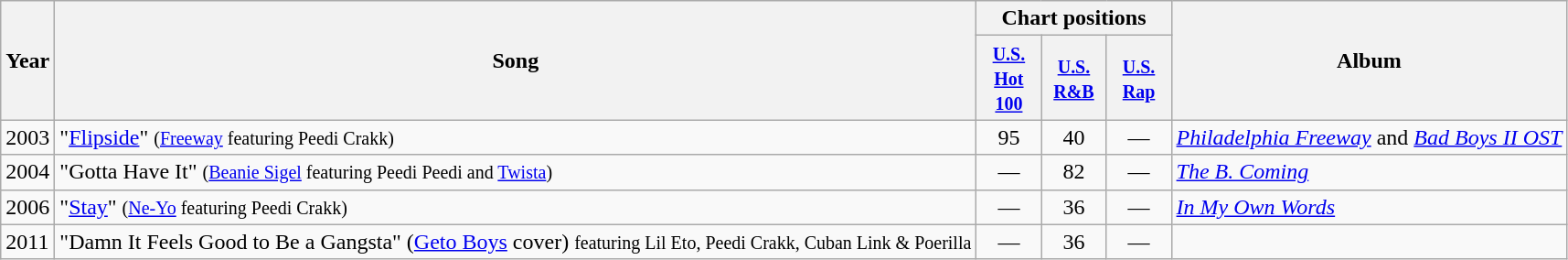<table class="wikitable">
<tr>
<th rowspan="2">Year</th>
<th rowspan="2">Song</th>
<th colspan="3">Chart positions</th>
<th rowspan="2">Album</th>
</tr>
<tr>
<th width="40"><small><a href='#'>U.S. Hot 100</a></small></th>
<th width="40"><small><a href='#'>U.S. R&B</a></small></th>
<th width="40"><small><a href='#'>U.S. Rap</a></small></th>
</tr>
<tr>
<td>2003</td>
<td align="left">"<a href='#'>Flipside</a>" <small>(<a href='#'>Freeway</a> featuring Peedi Crakk)</small></td>
<td style="text-align:center;">95</td>
<td style="text-align:center;">40</td>
<td style="text-align:center;">—</td>
<td><em><a href='#'>Philadelphia Freeway</a></em> and <em><a href='#'>Bad Boys II OST</a></em></td>
</tr>
<tr>
<td>2004</td>
<td align="left">"Gotta Have It" <small>(<a href='#'>Beanie Sigel</a> featuring Peedi Peedi and <a href='#'>Twista</a>)</small></td>
<td style="text-align:center;">—</td>
<td style="text-align:center;">82</td>
<td style="text-align:center;">—</td>
<td><em><a href='#'>The B. Coming</a></em></td>
</tr>
<tr>
<td>2006</td>
<td align="left">"<a href='#'>Stay</a>" <small>(<a href='#'>Ne-Yo</a> featuring Peedi Crakk)</small></td>
<td style="text-align:center;">—</td>
<td style="text-align:center;">36</td>
<td style="text-align:center;">—</td>
<td><em><a href='#'>In My Own Words</a></em></td>
</tr>
<tr>
<td>2011</td>
<td align="left">"Damn It Feels Good to Be a Gangsta" (<a href='#'>Geto Boys</a> cover) <small> featuring Lil Eto, Peedi Crakk, Cuban Link & Poerilla</small></td>
<td style="text-align:center;">—</td>
<td style="text-align:center;">36</td>
<td style="text-align:center;">—</td>
<td></td>
</tr>
</table>
